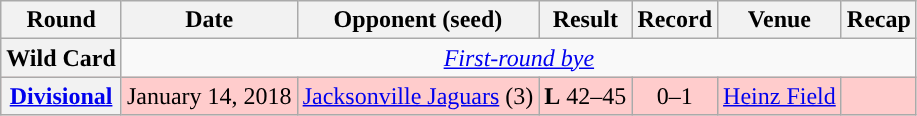<table class="wikitable" style="text-align:center">
<tr>
<th>Round</th>
<th>Date</th>
<th>Opponent (seed)</th>
<th>Result</th>
<th>Record</th>
<th>Venue</th>
<th>Recap</th>
</tr>
<tr>
<th>Wild Card</th>
<td colspan="6"><em><a href='#'>First-round bye</a></em></td>
</tr>
<tr style="background:#fcc">
<th><a href='#'>Divisional</a></th>
<td>January 14, 2018</td>
<td><a href='#'>Jacksonville Jaguars</a> (3)</td>
<td><strong>L</strong> 42–45</td>
<td>0–1</td>
<td><a href='#'>Heinz Field</a></td>
<td></td>
</tr>
</table>
